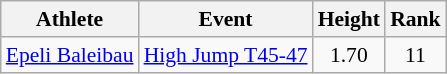<table class=wikitable style="font-size:90%">
<tr>
<th>Athlete</th>
<th>Event</th>
<th>Height</th>
<th>Rank</th>
</tr>
<tr align=center>
<td align=left><a href='#'>Epeli Baleibau</a></td>
<td><a href='#'>High Jump T45-47</a></td>
<td>1.70</td>
<td>11</td>
</tr>
</table>
